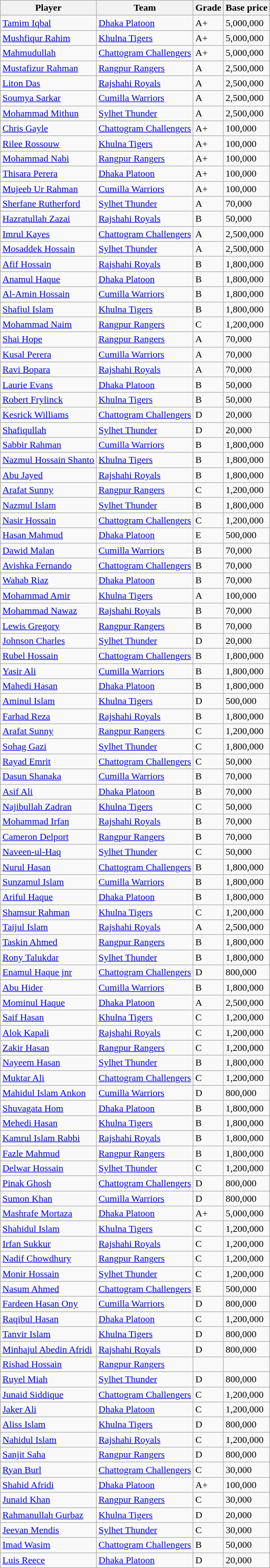<table class="wikitable">
<tr>
<th>Player</th>
<th>Team</th>
<th>Grade</th>
<th>Base price</th>
</tr>
<tr>
<td><a href='#'>Tamim Iqbal</a></td>
<td><a href='#'>Dhaka Platoon</a></td>
<td>A+</td>
<td>5,000,000</td>
</tr>
<tr>
<td><a href='#'>Mushfiqur Rahim</a></td>
<td><a href='#'>Khulna Tigers</a></td>
<td>A+</td>
<td>5,000,000</td>
</tr>
<tr>
<td><a href='#'>Mahmudullah</a></td>
<td><a href='#'>Chattogram Challengers</a></td>
<td>A+</td>
<td>5,000,000</td>
</tr>
<tr>
<td><a href='#'>Mustafizur Rahman</a></td>
<td><a href='#'>Rangpur Rangers</a></td>
<td>A</td>
<td>2,500,000</td>
</tr>
<tr>
<td><a href='#'>Liton Das</a></td>
<td><a href='#'>Rajshahi Royals</a></td>
<td>A</td>
<td>2,500,000</td>
</tr>
<tr>
<td><a href='#'>Soumya Sarkar</a></td>
<td><a href='#'>Cumilla Warriors</a></td>
<td>A</td>
<td>2,500,000</td>
</tr>
<tr>
<td><a href='#'>Mohammad Mithun</a></td>
<td><a href='#'>Sylhet Thunder</a></td>
<td>A</td>
<td>2,500,000</td>
</tr>
<tr>
<td><a href='#'>Chris Gayle</a></td>
<td><a href='#'>Chattogram Challengers</a></td>
<td>A+</td>
<td>100,000</td>
</tr>
<tr>
<td><a href='#'>Rilee Rossouw</a></td>
<td><a href='#'>Khulna Tigers</a></td>
<td>A+</td>
<td>100,000</td>
</tr>
<tr>
<td><a href='#'>Mohammad Nabi</a></td>
<td><a href='#'>Rangpur Rangers</a></td>
<td>A+</td>
<td>100,000</td>
</tr>
<tr>
<td><a href='#'>Thisara Perera</a></td>
<td><a href='#'>Dhaka Platoon</a></td>
<td>A+</td>
<td>100,000</td>
</tr>
<tr>
<td><a href='#'>Mujeeb Ur Rahman</a></td>
<td><a href='#'>Cumilla Warriors</a></td>
<td>A+</td>
<td>100,000</td>
</tr>
<tr>
<td><a href='#'>Sherfane Rutherford</a></td>
<td><a href='#'>Sylhet Thunder</a></td>
<td>A</td>
<td>70,000</td>
</tr>
<tr>
<td><a href='#'>Hazratullah Zazai</a></td>
<td><a href='#'>Rajshahi Royals</a></td>
<td>B</td>
<td>50,000</td>
</tr>
<tr>
<td><a href='#'>Imrul Kayes</a></td>
<td><a href='#'>Chattogram Challengers</a></td>
<td>A</td>
<td>2,500,000</td>
</tr>
<tr>
<td><a href='#'>Mosaddek Hossain</a></td>
<td><a href='#'>Sylhet Thunder</a></td>
<td>A</td>
<td>2,500,000</td>
</tr>
<tr>
<td><a href='#'>Afif Hossain</a></td>
<td><a href='#'>Rajshahi Royals</a></td>
<td>B</td>
<td>1,800,000</td>
</tr>
<tr>
<td><a href='#'>Anamul Haque</a></td>
<td><a href='#'>Dhaka Platoon</a></td>
<td>B</td>
<td>1,800,000</td>
</tr>
<tr>
<td><a href='#'>Al-Amin Hossain</a></td>
<td><a href='#'>Cumilla Warriors</a></td>
<td>B</td>
<td>1,800,000</td>
</tr>
<tr>
<td><a href='#'>Shafiul Islam</a></td>
<td><a href='#'>Khulna Tigers</a></td>
<td>B</td>
<td>1,800,000</td>
</tr>
<tr>
<td><a href='#'>Mohammad Naim</a></td>
<td><a href='#'>Rangpur Rangers</a></td>
<td>C</td>
<td>1,200,000</td>
</tr>
<tr>
<td><a href='#'>Shai Hope</a></td>
<td><a href='#'>Rangpur Rangers</a></td>
<td>A</td>
<td>70,000</td>
</tr>
<tr>
<td><a href='#'>Kusal Perera</a></td>
<td><a href='#'>Cumilla Warriors</a></td>
<td>A</td>
<td>70,000</td>
</tr>
<tr>
<td><a href='#'>Ravi Bopara</a></td>
<td><a href='#'>Rajshahi Royals</a></td>
<td>A</td>
<td>70,000</td>
</tr>
<tr>
<td><a href='#'>Laurie Evans</a></td>
<td><a href='#'>Dhaka Platoon</a></td>
<td>B</td>
<td>50,000</td>
</tr>
<tr>
<td><a href='#'>Robert Frylinck</a></td>
<td><a href='#'>Khulna Tigers</a></td>
<td>B</td>
<td>50,000</td>
</tr>
<tr>
<td><a href='#'>Kesrick Williams</a></td>
<td><a href='#'>Chattogram Challengers</a></td>
<td>D</td>
<td>20,000</td>
</tr>
<tr>
<td><a href='#'>Shafiqullah</a></td>
<td><a href='#'>Sylhet Thunder</a></td>
<td>D</td>
<td>20,000</td>
</tr>
<tr>
<td><a href='#'>Sabbir Rahman</a></td>
<td><a href='#'>Cumilla Warriors</a></td>
<td>B</td>
<td>1,800,000</td>
</tr>
<tr>
<td><a href='#'>Nazmul Hossain Shanto</a></td>
<td><a href='#'>Khulna Tigers</a></td>
<td>B</td>
<td>1,800,000</td>
</tr>
<tr>
<td><a href='#'>Abu Jayed</a></td>
<td><a href='#'>Rajshahi Royals</a></td>
<td>B</td>
<td>1,800,000</td>
</tr>
<tr>
<td><a href='#'>Arafat Sunny</a></td>
<td><a href='#'>Rangpur Rangers</a></td>
<td>C</td>
<td>1,200,000</td>
</tr>
<tr>
<td><a href='#'>Nazmul Islam</a></td>
<td><a href='#'>Sylhet Thunder</a></td>
<td>B</td>
<td>1,800,000</td>
</tr>
<tr>
<td><a href='#'>Nasir Hossain</a></td>
<td><a href='#'>Chattogram Challengers</a></td>
<td>C</td>
<td>1,200,000</td>
</tr>
<tr>
<td><a href='#'>Hasan Mahmud</a></td>
<td><a href='#'>Dhaka Platoon</a></td>
<td>E</td>
<td>500,000</td>
</tr>
<tr>
<td><a href='#'>Dawid Malan</a></td>
<td><a href='#'>Cumilla Warriors</a></td>
<td>B</td>
<td>70,000</td>
</tr>
<tr>
<td><a href='#'>Avishka Fernando</a></td>
<td><a href='#'>Chattogram Challengers</a></td>
<td>B</td>
<td>70,000</td>
</tr>
<tr>
<td><a href='#'>Wahab Riaz</a></td>
<td><a href='#'>Dhaka Platoon</a></td>
<td>B</td>
<td>70,000</td>
</tr>
<tr>
<td><a href='#'>Mohammad Amir</a></td>
<td><a href='#'>Khulna Tigers</a></td>
<td>A</td>
<td>100,000</td>
</tr>
<tr>
<td><a href='#'>Mohammad Nawaz</a></td>
<td><a href='#'>Rajshahi Royals</a></td>
<td>B</td>
<td>70,000</td>
</tr>
<tr>
<td><a href='#'>Lewis Gregory</a></td>
<td><a href='#'>Rangpur Rangers</a></td>
<td>B</td>
<td>70,000</td>
</tr>
<tr>
<td><a href='#'>Johnson Charles</a></td>
<td><a href='#'>Sylhet Thunder</a></td>
<td>D</td>
<td>20,000</td>
</tr>
<tr>
<td><a href='#'>Rubel Hossain</a></td>
<td><a href='#'>Chattogram Challengers</a></td>
<td>B</td>
<td>1,800,000</td>
</tr>
<tr>
<td><a href='#'>Yasir Ali</a></td>
<td><a href='#'>Cumilla Warriors</a></td>
<td>B</td>
<td>1,800,000</td>
</tr>
<tr>
<td><a href='#'>Mahedi Hasan</a></td>
<td><a href='#'>Dhaka Platoon</a></td>
<td>B</td>
<td>1,800,000</td>
</tr>
<tr>
<td><a href='#'>Aminul Islam</a></td>
<td><a href='#'>Khulna Tigers</a></td>
<td>D</td>
<td>500,000</td>
</tr>
<tr>
<td><a href='#'>Farhad Reza</a></td>
<td><a href='#'>Rajshahi Royals</a></td>
<td>B</td>
<td>1,800,000</td>
</tr>
<tr>
<td><a href='#'>Arafat Sunny</a></td>
<td><a href='#'>Rangpur Rangers</a></td>
<td>C</td>
<td>1,200,000</td>
</tr>
<tr>
<td><a href='#'>Sohag Gazi</a></td>
<td><a href='#'>Sylhet Thunder</a></td>
<td>C</td>
<td>1,800,000</td>
</tr>
<tr>
<td><a href='#'>Rayad Emrit</a></td>
<td><a href='#'>Chattogram Challengers</a></td>
<td>C</td>
<td>50,000</td>
</tr>
<tr>
<td><a href='#'>Dasun Shanaka</a></td>
<td><a href='#'>Cumilla Warriors</a></td>
<td>B</td>
<td>70,000</td>
</tr>
<tr>
<td><a href='#'>Asif Ali</a></td>
<td><a href='#'>Dhaka Platoon</a></td>
<td>B</td>
<td>70,000</td>
</tr>
<tr>
<td><a href='#'>Najibullah Zadran</a></td>
<td><a href='#'>Khulna Tigers</a></td>
<td>C</td>
<td>50,000</td>
</tr>
<tr>
<td><a href='#'>Mohammad Irfan</a></td>
<td><a href='#'>Rajshahi Royals</a></td>
<td>B</td>
<td>70,000</td>
</tr>
<tr>
<td><a href='#'>Cameron Delport</a></td>
<td><a href='#'>Rangpur Rangers</a></td>
<td>B</td>
<td>70,000</td>
</tr>
<tr>
<td><a href='#'>Naveen-ul-Haq</a></td>
<td><a href='#'>Sylhet Thunder</a></td>
<td>C</td>
<td>50,000</td>
</tr>
<tr>
<td><a href='#'>Nurul Hasan</a></td>
<td><a href='#'>Chattogram Challengers</a></td>
<td>B</td>
<td>1,800,000</td>
</tr>
<tr>
<td><a href='#'>Sunzamul Islam</a></td>
<td><a href='#'>Cumilla Warriors</a></td>
<td>B</td>
<td>1,800,000</td>
</tr>
<tr>
<td><a href='#'>Ariful Haque</a></td>
<td><a href='#'>Dhaka Platoon</a></td>
<td>B</td>
<td>1,800,000</td>
</tr>
<tr>
<td><a href='#'>Shamsur Rahman</a></td>
<td><a href='#'>Khulna Tigers</a></td>
<td>C</td>
<td>1,200,000</td>
</tr>
<tr>
<td><a href='#'>Taijul Islam</a></td>
<td><a href='#'>Rajshahi Royals</a></td>
<td>A</td>
<td>2,500,000</td>
</tr>
<tr>
<td><a href='#'>Taskin Ahmed</a></td>
<td><a href='#'>Rangpur Rangers</a></td>
<td>B</td>
<td>1,800,000</td>
</tr>
<tr>
<td><a href='#'>Rony Talukdar</a></td>
<td><a href='#'>Sylhet Thunder</a></td>
<td>B</td>
<td>1,800,000</td>
</tr>
<tr>
<td><a href='#'>Enamul Haque jnr</a></td>
<td><a href='#'>Chattogram Challengers</a></td>
<td>D</td>
<td>800,000</td>
</tr>
<tr>
<td><a href='#'>Abu Hider</a></td>
<td><a href='#'>Cumilla Warriors</a></td>
<td>B</td>
<td>1,800,000</td>
</tr>
<tr>
<td><a href='#'>Mominul Haque</a></td>
<td><a href='#'>Dhaka Platoon</a></td>
<td>A</td>
<td>2,500,000</td>
</tr>
<tr>
<td><a href='#'>Saif Hasan</a></td>
<td><a href='#'>Khulna Tigers</a></td>
<td>C</td>
<td>1,200,000</td>
</tr>
<tr>
<td><a href='#'>Alok Kapali</a></td>
<td><a href='#'>Rajshahi Royals</a></td>
<td>C</td>
<td>1,200,000</td>
</tr>
<tr>
<td><a href='#'>Zakir Hasan</a></td>
<td><a href='#'>Rangpur Rangers</a></td>
<td>C</td>
<td>1,200,000</td>
</tr>
<tr>
<td><a href='#'>Nayeem Hasan</a></td>
<td><a href='#'>Sylhet Thunder</a></td>
<td>B</td>
<td>1,800,000</td>
</tr>
<tr>
<td><a href='#'>Muktar Ali</a></td>
<td><a href='#'>Chattogram Challengers</a></td>
<td>C</td>
<td>1,200,000</td>
</tr>
<tr>
<td><a href='#'>Mahidul Islam Ankon</a></td>
<td><a href='#'>Cumilla Warriors</a></td>
<td>D</td>
<td>800,000</td>
</tr>
<tr>
<td><a href='#'>Shuvagata Hom</a></td>
<td><a href='#'>Dhaka Platoon</a></td>
<td>B</td>
<td>1,800,000</td>
</tr>
<tr>
<td><a href='#'>Mehedi Hasan</a></td>
<td><a href='#'>Khulna Tigers</a></td>
<td>B</td>
<td>1,800,000</td>
</tr>
<tr>
<td><a href='#'>Kamrul Islam Rabbi</a></td>
<td><a href='#'>Rajshahi Royals</a></td>
<td>B</td>
<td>1,800,000</td>
</tr>
<tr>
<td><a href='#'>Fazle Mahmud</a></td>
<td><a href='#'>Rangpur Rangers</a></td>
<td>B</td>
<td>1,800,000</td>
</tr>
<tr>
<td><a href='#'>Delwar Hossain</a></td>
<td><a href='#'>Sylhet Thunder</a></td>
<td>C</td>
<td>1,200,000</td>
</tr>
<tr>
<td><a href='#'>Pinak Ghosh</a></td>
<td><a href='#'>Chattogram Challengers</a></td>
<td>D</td>
<td>800,000</td>
</tr>
<tr>
<td><a href='#'>Sumon Khan</a></td>
<td><a href='#'>Cumilla Warriors</a></td>
<td>D</td>
<td>800,000</td>
</tr>
<tr>
<td><a href='#'>Mashrafe Mortaza</a></td>
<td><a href='#'>Dhaka Platoon</a></td>
<td>A+</td>
<td>5,000,000</td>
</tr>
<tr>
<td><a href='#'>Shahidul Islam</a></td>
<td><a href='#'>Khulna Tigers</a></td>
<td>C</td>
<td>1,200,000</td>
</tr>
<tr>
<td><a href='#'>Irfan Sukkur</a></td>
<td><a href='#'>Rajshahi Royals</a></td>
<td>C</td>
<td>1,200,000</td>
</tr>
<tr>
<td><a href='#'>Nadif Chowdhury</a></td>
<td><a href='#'>Rangpur Rangers</a></td>
<td>C</td>
<td>1,200,000</td>
</tr>
<tr>
<td><a href='#'>Monir Hossain</a></td>
<td><a href='#'>Sylhet Thunder</a></td>
<td>C</td>
<td>1,200,000</td>
</tr>
<tr>
<td><a href='#'>Nasum Ahmed</a></td>
<td><a href='#'>Chattogram Challengers</a></td>
<td>E</td>
<td>500,000</td>
</tr>
<tr>
<td><a href='#'>Fardeen Hasan Ony</a></td>
<td><a href='#'>Cumilla Warriors</a></td>
<td>D</td>
<td>800,000</td>
</tr>
<tr>
<td><a href='#'>Raqibul Hasan</a></td>
<td><a href='#'>Dhaka Platoon</a></td>
<td>C</td>
<td>1,200,000</td>
</tr>
<tr>
<td><a href='#'>Tanvir Islam</a></td>
<td><a href='#'>Khulna Tigers</a></td>
<td>D</td>
<td>800,000</td>
</tr>
<tr>
<td><a href='#'>Minhajul Abedin Afridi</a></td>
<td><a href='#'>Rajshahi Royals</a></td>
<td>D</td>
<td>800,000</td>
</tr>
<tr>
<td><a href='#'>Rishad Hossain</a></td>
<td><a href='#'>Rangpur Rangers</a></td>
<td></td>
<td></td>
</tr>
<tr>
<td><a href='#'>Ruyel Miah</a></td>
<td><a href='#'>Sylhet Thunder</a></td>
<td>D</td>
<td>800,000</td>
</tr>
<tr>
<td><a href='#'>Junaid Siddique</a></td>
<td><a href='#'>Chattogram Challengers</a></td>
<td>C</td>
<td>1,200,000</td>
</tr>
<tr>
<td><a href='#'>Jaker Ali</a></td>
<td><a href='#'>Dhaka Platoon</a></td>
<td>C</td>
<td>1,200,000</td>
</tr>
<tr>
<td><a href='#'>Aliss Islam</a></td>
<td><a href='#'>Khulna Tigers</a></td>
<td>D</td>
<td>800,000</td>
</tr>
<tr>
<td><a href='#'>Nahidul Islam</a></td>
<td><a href='#'>Rajshahi Royals</a></td>
<td>C</td>
<td>1,200,000</td>
</tr>
<tr>
<td><a href='#'>Sanjit Saha</a></td>
<td><a href='#'>Rangpur Rangers</a></td>
<td>D</td>
<td>800,000</td>
</tr>
<tr>
<td><a href='#'>Ryan Burl</a></td>
<td><a href='#'>Chattogram Challengers</a></td>
<td>C</td>
<td>30,000</td>
</tr>
<tr>
<td><a href='#'>Shahid Afridi</a></td>
<td><a href='#'>Dhaka Platoon</a></td>
<td>A+</td>
<td>100,000</td>
</tr>
<tr>
<td><a href='#'>Junaid Khan</a></td>
<td><a href='#'>Rangpur Rangers</a></td>
<td>C</td>
<td>30,000</td>
</tr>
<tr>
<td><a href='#'>Rahmanullah Gurbaz</a></td>
<td><a href='#'>Khulna Tigers</a></td>
<td>D</td>
<td>20,000</td>
</tr>
<tr>
<td><a href='#'>Jeevan Mendis</a></td>
<td><a href='#'>Sylhet Thunder</a></td>
<td>C</td>
<td>30,000</td>
</tr>
<tr>
<td><a href='#'>Imad Wasim</a></td>
<td><a href='#'>Chattogram Challengers</a></td>
<td>B</td>
<td>50,000</td>
</tr>
<tr>
<td><a href='#'>Luis Reece</a></td>
<td><a href='#'>Dhaka Platoon</a></td>
<td>D</td>
<td>20,000</td>
</tr>
</table>
